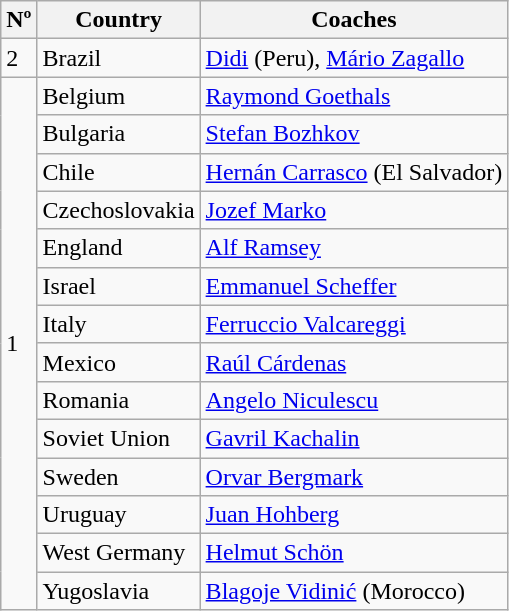<table class="wikitable">
<tr>
<th>Nº</th>
<th>Country</th>
<th>Coaches</th>
</tr>
<tr>
<td rowspan="1">2</td>
<td> Brazil</td>
<td><a href='#'>Didi</a> (Peru), <a href='#'>Mário Zagallo</a></td>
</tr>
<tr>
<td rowspan="14">1</td>
<td> Belgium</td>
<td><a href='#'>Raymond Goethals</a></td>
</tr>
<tr>
<td> Bulgaria</td>
<td><a href='#'>Stefan Bozhkov</a></td>
</tr>
<tr>
<td> Chile</td>
<td><a href='#'>Hernán Carrasco</a> (El Salvador)</td>
</tr>
<tr>
<td> Czechoslovakia</td>
<td><a href='#'>Jozef Marko</a></td>
</tr>
<tr>
<td> England</td>
<td><a href='#'>Alf Ramsey</a></td>
</tr>
<tr>
<td> Israel</td>
<td><a href='#'>Emmanuel Scheffer</a></td>
</tr>
<tr>
<td> Italy</td>
<td><a href='#'>Ferruccio Valcareggi</a></td>
</tr>
<tr>
<td> Mexico</td>
<td><a href='#'>Raúl Cárdenas</a></td>
</tr>
<tr>
<td> Romania</td>
<td><a href='#'>Angelo Niculescu</a></td>
</tr>
<tr>
<td> Soviet Union</td>
<td><a href='#'>Gavril Kachalin</a></td>
</tr>
<tr>
<td> Sweden</td>
<td><a href='#'>Orvar Bergmark</a></td>
</tr>
<tr>
<td> Uruguay</td>
<td><a href='#'>Juan Hohberg</a></td>
</tr>
<tr>
<td> West Germany</td>
<td><a href='#'>Helmut Schön</a></td>
</tr>
<tr>
<td> Yugoslavia</td>
<td><a href='#'>Blagoje Vidinić</a> (Morocco)</td>
</tr>
</table>
